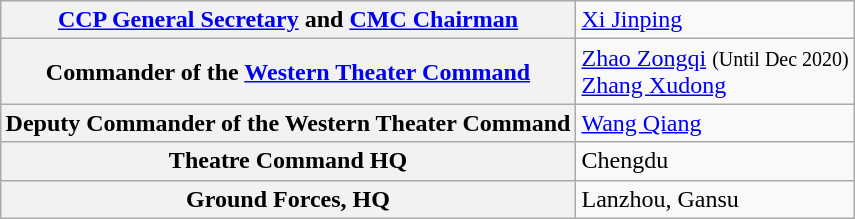<table class="wikitable" align="right">
<tr>
<th align="center"><a href='#'>CCP General Secretary</a> and <a href='#'>CMC Chairman</a></th>
<td><a href='#'>Xi Jinping</a></td>
</tr>
<tr>
<th align="center">Commander of the <a href='#'>Western Theater Command</a></th>
<td><a href='#'>Zhao Zongqi</a> <small>(Until Dec 2020)</small><br><a href='#'>Zhang Xudong</a></td>
</tr>
<tr>
<th align="center">Deputy Commander of the Western Theater Command</th>
<td><a href='#'>Wang Qiang</a></td>
</tr>
<tr>
<th>Theatre Command HQ</th>
<td>Chengdu</td>
</tr>
<tr>
<th>Ground Forces, HQ</th>
<td>Lanzhou, Gansu</td>
</tr>
</table>
